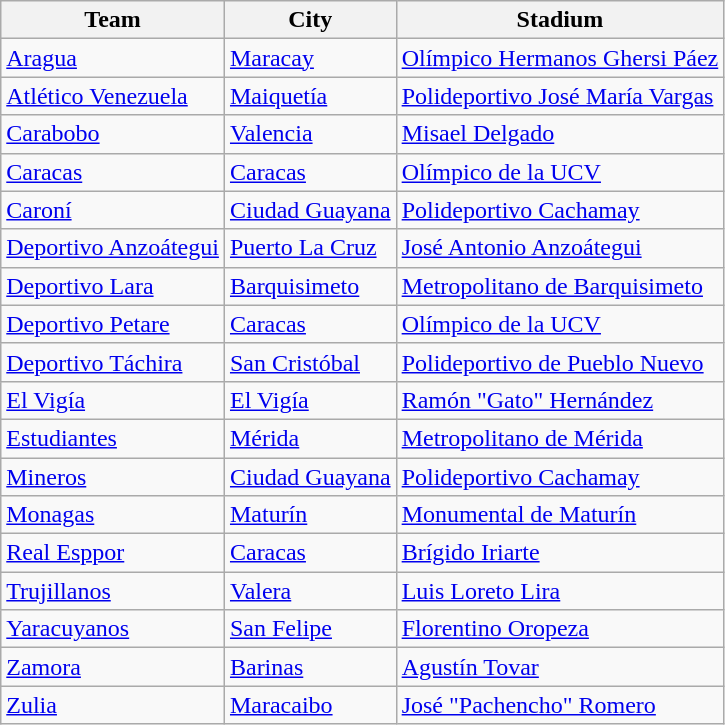<table class="wikitable sortable">
<tr>
<th>Team</th>
<th>City</th>
<th>Stadium</th>
</tr>
<tr>
<td><a href='#'>Aragua</a></td>
<td><a href='#'>Maracay</a></td>
<td><a href='#'>Olímpico Hermanos Ghersi Páez</a></td>
</tr>
<tr>
<td><a href='#'>Atlético Venezuela</a></td>
<td><a href='#'>Maiquetía</a></td>
<td><a href='#'>Polideportivo José María Vargas</a></td>
</tr>
<tr>
<td><a href='#'>Carabobo</a></td>
<td><a href='#'>Valencia</a></td>
<td><a href='#'>Misael Delgado</a></td>
</tr>
<tr>
<td><a href='#'>Caracas</a></td>
<td><a href='#'>Caracas</a></td>
<td><a href='#'>Olímpico de la UCV</a></td>
</tr>
<tr>
<td><a href='#'>Caroní</a></td>
<td><a href='#'>Ciudad Guayana</a></td>
<td><a href='#'>Polideportivo Cachamay</a></td>
</tr>
<tr>
<td><a href='#'>Deportivo Anzoátegui</a></td>
<td><a href='#'>Puerto La Cruz</a></td>
<td><a href='#'>José Antonio Anzoátegui</a></td>
</tr>
<tr>
<td><a href='#'>Deportivo Lara</a></td>
<td><a href='#'>Barquisimeto</a></td>
<td><a href='#'>Metropolitano de Barquisimeto</a></td>
</tr>
<tr>
<td><a href='#'>Deportivo Petare</a></td>
<td><a href='#'>Caracas</a></td>
<td><a href='#'>Olímpico de la UCV</a></td>
</tr>
<tr>
<td><a href='#'>Deportivo Táchira</a></td>
<td><a href='#'>San Cristóbal</a></td>
<td><a href='#'>Polideportivo de Pueblo Nuevo</a></td>
</tr>
<tr>
<td><a href='#'>El Vigía</a></td>
<td><a href='#'>El Vigía</a></td>
<td><a href='#'>Ramón "Gato" Hernández</a></td>
</tr>
<tr>
<td><a href='#'>Estudiantes</a></td>
<td><a href='#'>Mérida</a></td>
<td><a href='#'>Metropolitano de Mérida</a></td>
</tr>
<tr>
<td><a href='#'>Mineros</a></td>
<td><a href='#'>Ciudad Guayana</a></td>
<td><a href='#'>Polideportivo Cachamay</a></td>
</tr>
<tr>
<td><a href='#'>Monagas</a></td>
<td><a href='#'>Maturín</a></td>
<td><a href='#'>Monumental de Maturín</a></td>
</tr>
<tr>
<td><a href='#'>Real Esppor</a></td>
<td><a href='#'>Caracas</a></td>
<td><a href='#'>Brígido Iriarte</a></td>
</tr>
<tr>
<td><a href='#'>Trujillanos</a></td>
<td><a href='#'>Valera</a></td>
<td><a href='#'>Luis Loreto Lira</a></td>
</tr>
<tr>
<td><a href='#'>Yaracuyanos</a></td>
<td><a href='#'>San Felipe</a></td>
<td><a href='#'>Florentino Oropeza</a></td>
</tr>
<tr>
<td><a href='#'>Zamora</a></td>
<td><a href='#'>Barinas</a></td>
<td><a href='#'>Agustín Tovar</a></td>
</tr>
<tr>
<td><a href='#'>Zulia</a></td>
<td><a href='#'>Maracaibo</a></td>
<td><a href='#'>José "Pachencho" Romero</a></td>
</tr>
</table>
